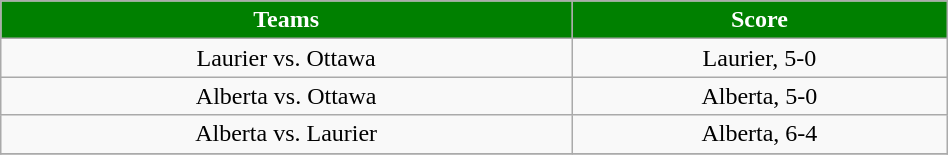<table class="wikitable" width="50%">
<tr align="center"  style="background:green;color:#FFFFFF;">
<td><strong>Teams</strong></td>
<td><strong>Score</strong></td>
</tr>
<tr align="center" bgcolor="">
<td>Laurier vs. Ottawa</td>
<td>Laurier, 5-0</td>
</tr>
<tr align="center" bgcolor="">
<td>Alberta vs. Ottawa</td>
<td>Alberta, 5-0</td>
</tr>
<tr align="center" bgcolor="">
<td>Alberta vs. Laurier</td>
<td>Alberta, 6-4</td>
</tr>
<tr align="center" bgcolor="">
</tr>
</table>
